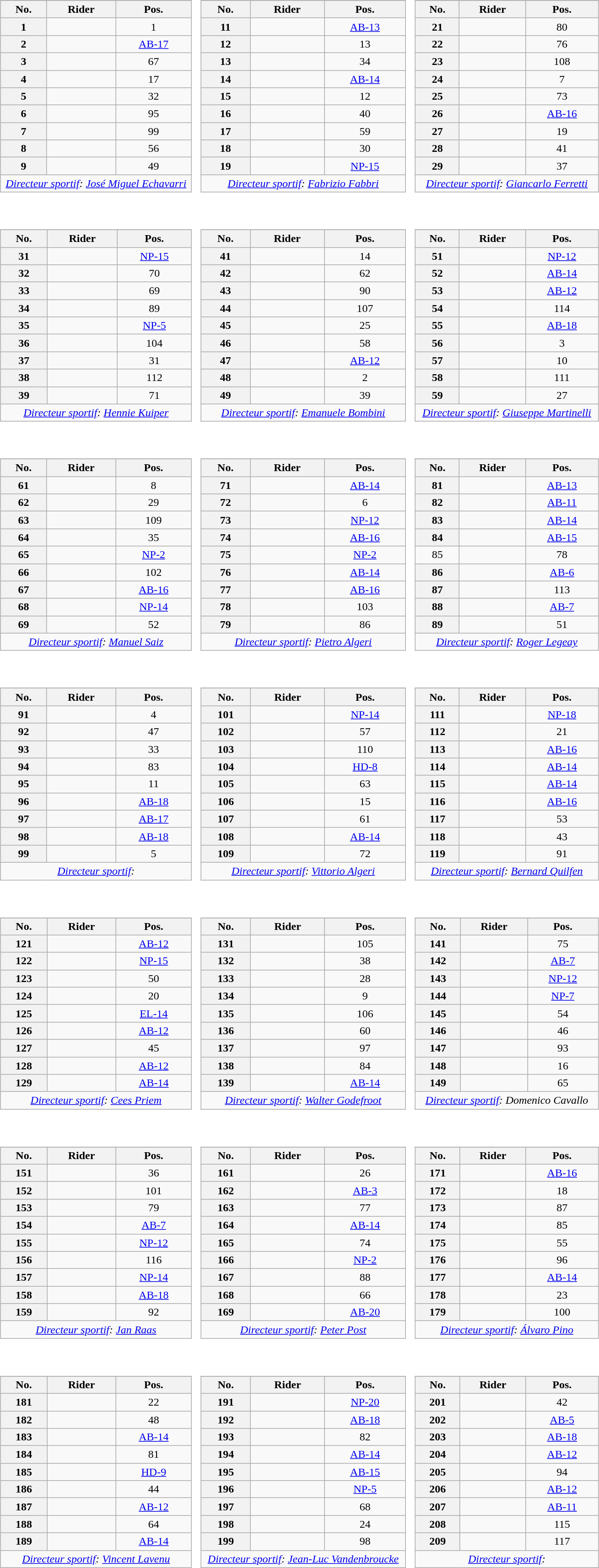<table>
<tr valign="top">
<td style="width:33%;"><br><table class="wikitable plainrowheaders" style="width:97%">
<tr>
</tr>
<tr style="text-align:center;">
<th scope="col">No.</th>
<th scope="col">Rider</th>
<th scope="col">Pos.</th>
</tr>
<tr>
<th scope="row" style="text-align:center;">1</th>
<td> </td>
<td style="text-align:center;">1</td>
</tr>
<tr>
<th scope="row" style="text-align:center;">2</th>
<td></td>
<td style="text-align:center;"><a href='#'>AB-17</a></td>
</tr>
<tr>
<th scope="row" style="text-align:center;">3</th>
<td></td>
<td style="text-align:center;">67</td>
</tr>
<tr>
<th scope="row" style="text-align:center;">4</th>
<td></td>
<td style="text-align:center;">17</td>
</tr>
<tr>
<th scope="row" style="text-align:center;">5</th>
<td></td>
<td style="text-align:center;">32</td>
</tr>
<tr>
<th scope="row" style="text-align:center;">6</th>
<td></td>
<td style="text-align:center;">95</td>
</tr>
<tr>
<th scope="row" style="text-align:center;">7</th>
<td></td>
<td style="text-align:center;">99</td>
</tr>
<tr>
<th scope="row" style="text-align:center;">8</th>
<td></td>
<td style="text-align:center;">56</td>
</tr>
<tr>
<th scope="row" style="text-align:center;">9</th>
<td></td>
<td style="text-align:center;">49</td>
</tr>
<tr align=center>
<td colspan="3"><em><a href='#'>Directeur sportif</a>: <a href='#'>José Miguel Echavarri</a></em></td>
</tr>
</table>
</td>
<td><br><table class="wikitable plainrowheaders" style="width:97%">
<tr>
</tr>
<tr style="text-align:center;">
<th scope="col">No.</th>
<th scope="col">Rider</th>
<th scope="col">Pos.</th>
</tr>
<tr>
<th scope="row" style="text-align:center;">11</th>
<td></td>
<td style="text-align:center;"><a href='#'>AB-13</a></td>
</tr>
<tr>
<th scope="row" style="text-align:center;">12</th>
<td></td>
<td style="text-align:center;">13</td>
</tr>
<tr>
<th scope="row" style="text-align:center;">13</th>
<td></td>
<td style="text-align:center;">34</td>
</tr>
<tr>
<th scope="row" style="text-align:center;">14</th>
<td></td>
<td style="text-align:center;"><a href='#'>AB-14</a></td>
</tr>
<tr>
<th scope="row" style="text-align:center;">15</th>
<td></td>
<td style="text-align:center;">12</td>
</tr>
<tr>
<th scope="row" style="text-align:center;">16</th>
<td></td>
<td style="text-align:center;">40</td>
</tr>
<tr>
<th scope="row" style="text-align:center;">17</th>
<td></td>
<td style="text-align:center;">59</td>
</tr>
<tr>
<th scope="row" style="text-align:center;">18</th>
<td></td>
<td style="text-align:center;">30</td>
</tr>
<tr>
<th scope="row" style="text-align:center;">19</th>
<td></td>
<td style="text-align:center;"><a href='#'>NP-15</a></td>
</tr>
<tr align=center>
<td colspan="3"><em><a href='#'>Directeur sportif</a>: <a href='#'>Fabrizio Fabbri</a></em></td>
</tr>
</table>
</td>
<td><br><table class="wikitable plainrowheaders" style="width:97%">
<tr>
</tr>
<tr style="text-align:center;">
<th scope="col">No.</th>
<th scope="col">Rider</th>
<th scope="col">Pos.</th>
</tr>
<tr>
<th scope="row" style="text-align:center;">21</th>
<td></td>
<td style="text-align:center;">80</td>
</tr>
<tr>
<th scope="row" style="text-align:center;">22</th>
<td></td>
<td style="text-align:center;">76</td>
</tr>
<tr>
<th scope="row" style="text-align:center;">23</th>
<td></td>
<td style="text-align:center;">108</td>
</tr>
<tr>
<th scope="row" style="text-align:center;">24</th>
<td></td>
<td style="text-align:center;">7</td>
</tr>
<tr>
<th scope="row" style="text-align:center;">25</th>
<td></td>
<td style="text-align:center;">73</td>
</tr>
<tr>
<th scope="row" style="text-align:center;">26</th>
<td></td>
<td style="text-align:center;"><a href='#'>AB-16</a></td>
</tr>
<tr>
<th scope="row" style="text-align:center;">27</th>
<td></td>
<td style="text-align:center;">19</td>
</tr>
<tr>
<th scope="row" style="text-align:center;">28</th>
<td></td>
<td style="text-align:center;">41</td>
</tr>
<tr>
<th scope="row" style="text-align:center;">29</th>
<td></td>
<td style="text-align:center;">37</td>
</tr>
<tr align=center>
<td colspan="3"><em><a href='#'>Directeur sportif</a>: <a href='#'>Giancarlo Ferretti</a></em></td>
</tr>
</table>
</td>
</tr>
<tr valign="top">
<td><br><table class="wikitable plainrowheaders" style="width:97%">
<tr>
</tr>
<tr style="text-align:center;">
<th scope="col">No.</th>
<th scope="col">Rider</th>
<th scope="col">Pos.</th>
</tr>
<tr>
<th scope="row" style="text-align:center;">31</th>
<td></td>
<td style="text-align:center;"><a href='#'>NP-15</a></td>
</tr>
<tr>
<th scope="row" style="text-align:center;">32</th>
<td></td>
<td style="text-align:center;">70</td>
</tr>
<tr>
<th scope="row" style="text-align:center;">33</th>
<td></td>
<td style="text-align:center;">69</td>
</tr>
<tr>
<th scope="row" style="text-align:center;">34</th>
<td></td>
<td style="text-align:center;">89</td>
</tr>
<tr>
<th scope="row" style="text-align:center;">35</th>
<td></td>
<td style="text-align:center;"><a href='#'>NP-5</a></td>
</tr>
<tr>
<th scope="row" style="text-align:center;">36</th>
<td></td>
<td style="text-align:center;">104</td>
</tr>
<tr>
<th scope="row" style="text-align:center;">37</th>
<td></td>
<td style="text-align:center;">31</td>
</tr>
<tr>
<th scope="row" style="text-align:center;">38</th>
<td></td>
<td style="text-align:center;">112</td>
</tr>
<tr>
<th scope="row" style="text-align:center;">39</th>
<td></td>
<td style="text-align:center;">71</td>
</tr>
<tr align=center>
<td colspan="3"><em><a href='#'>Directeur sportif</a>: <a href='#'>Hennie Kuiper</a></em></td>
</tr>
</table>
</td>
<td><br><table class="wikitable plainrowheaders" style="width:97%">
<tr>
</tr>
<tr style="text-align:center;">
<th scope="col">No.</th>
<th scope="col">Rider</th>
<th scope="col">Pos.</th>
</tr>
<tr>
<th scope="row" style="text-align:center;">41</th>
<td></td>
<td style="text-align:center;">14</td>
</tr>
<tr>
<th scope="row" style="text-align:center;">42</th>
<td></td>
<td style="text-align:center;">62</td>
</tr>
<tr>
<th scope="row" style="text-align:center;">43</th>
<td></td>
<td style="text-align:center;">90</td>
</tr>
<tr>
<th scope="row" style="text-align:center;">44</th>
<td></td>
<td style="text-align:center;">107</td>
</tr>
<tr>
<th scope="row" style="text-align:center;">45</th>
<td></td>
<td style="text-align:center;">25</td>
</tr>
<tr>
<th scope="row" style="text-align:center;">46</th>
<td></td>
<td style="text-align:center;">58</td>
</tr>
<tr>
<th scope="row" style="text-align:center;">47</th>
<td></td>
<td style="text-align:center;"><a href='#'>AB-12</a></td>
</tr>
<tr>
<th scope="row" style="text-align:center;">48</th>
<td></td>
<td style="text-align:center;">2</td>
</tr>
<tr>
<th scope="row" style="text-align:center;">49</th>
<td></td>
<td style="text-align:center;">39</td>
</tr>
<tr align=center>
<td colspan="3"><em><a href='#'>Directeur sportif</a>: <a href='#'>Emanuele Bombini</a></em></td>
</tr>
</table>
</td>
<td><br><table class="wikitable plainrowheaders" style="width:97%">
<tr>
</tr>
<tr style="text-align:center;">
<th scope="col">No.</th>
<th scope="col">Rider</th>
<th scope="col">Pos.</th>
</tr>
<tr>
<th scope="row" style="text-align:center;">51</th>
<td></td>
<td style="text-align:center;"><a href='#'>NP-12</a></td>
</tr>
<tr>
<th scope="row" style="text-align:center;">52</th>
<td></td>
<td style="text-align:center;"><a href='#'>AB-14</a></td>
</tr>
<tr>
<th scope="row" style="text-align:center;">53</th>
<td></td>
<td style="text-align:center;"><a href='#'>AB-12</a></td>
</tr>
<tr>
<th scope="row" style="text-align:center;">54</th>
<td></td>
<td style="text-align:center;">114</td>
</tr>
<tr>
<th scope="row" style="text-align:center;">55</th>
<td></td>
<td style="text-align:center;"><a href='#'>AB-18</a></td>
</tr>
<tr>
<th scope="row" style="text-align:center;">56</th>
<td></td>
<td style="text-align:center;">3</td>
</tr>
<tr>
<th scope="row" style="text-align:center;">57</th>
<td></td>
<td style="text-align:center;">10</td>
</tr>
<tr>
<th scope="row" style="text-align:center;">58</th>
<td></td>
<td style="text-align:center;">111</td>
</tr>
<tr>
<th scope="row" style="text-align:center;">59</th>
<td></td>
<td style="text-align:center;">27</td>
</tr>
<tr align=center>
<td colspan="3"><em><a href='#'>Directeur sportif</a>: <a href='#'>Giuseppe Martinelli</a></em></td>
</tr>
</table>
</td>
</tr>
<tr valign="top">
<td><br><table class="wikitable plainrowheaders" style="width:97%">
<tr>
</tr>
<tr style="text-align:center;">
<th scope="col">No.</th>
<th scope="col">Rider</th>
<th scope="col">Pos.</th>
</tr>
<tr>
<th scope="row" style="text-align:center;">61</th>
<td></td>
<td style="text-align:center;">8</td>
</tr>
<tr>
<th scope="row" style="text-align:center;">62</th>
<td></td>
<td style="text-align:center;">29</td>
</tr>
<tr>
<th scope="row" style="text-align:center;">63</th>
<td></td>
<td style="text-align:center;">109</td>
</tr>
<tr>
<th scope="row" style="text-align:center;">64</th>
<td></td>
<td style="text-align:center;">35</td>
</tr>
<tr>
<th scope="row" style="text-align:center;">65</th>
<td></td>
<td style="text-align:center;"><a href='#'>NP-2</a></td>
</tr>
<tr>
<th scope="row" style="text-align:center;">66</th>
<td></td>
<td style="text-align:center;">102</td>
</tr>
<tr>
<th scope="row" style="text-align:center;">67</th>
<td></td>
<td style="text-align:center;"><a href='#'>AB-16</a></td>
</tr>
<tr>
<th scope="row" style="text-align:center;">68</th>
<td></td>
<td style="text-align:center;"><a href='#'>NP-14</a></td>
</tr>
<tr>
<th scope="row" style="text-align:center;">69</th>
<td></td>
<td style="text-align:center;">52</td>
</tr>
<tr align=center>
<td colspan="3"><em><a href='#'>Directeur sportif</a>: <a href='#'>Manuel Saiz</a></em></td>
</tr>
</table>
</td>
<td><br><table class="wikitable plainrowheaders" style="width:97%">
<tr>
</tr>
<tr style="text-align:center;">
<th scope="col">No.</th>
<th scope="col">Rider</th>
<th scope="col">Pos.</th>
</tr>
<tr>
<th scope="row" style="text-align:center;">71</th>
<td></td>
<td style="text-align:center;"><a href='#'>AB-14</a></td>
</tr>
<tr>
<th scope="row" style="text-align:center;">72</th>
<td></td>
<td style="text-align:center;">6</td>
</tr>
<tr>
<th scope="row" style="text-align:center;">73</th>
<td></td>
<td style="text-align:center;"><a href='#'>NP-12</a></td>
</tr>
<tr>
<th scope="row" style="text-align:center;">74</th>
<td></td>
<td style="text-align:center;"><a href='#'>AB-16</a></td>
</tr>
<tr>
<th scope="row" style="text-align:center;">75</th>
<td></td>
<td style="text-align:center;"><a href='#'>NP-2</a></td>
</tr>
<tr>
<th scope="row" style="text-align:center;">76</th>
<td></td>
<td style="text-align:center;"><a href='#'>AB-14</a></td>
</tr>
<tr>
<th scope="row" style="text-align:center;">77</th>
<td></td>
<td style="text-align:center;"><a href='#'>AB-16</a></td>
</tr>
<tr>
<th scope="row" style="text-align:center;">78</th>
<td></td>
<td style="text-align:center;">103</td>
</tr>
<tr>
<th scope="row" style="text-align:center;">79</th>
<td></td>
<td style="text-align:center;">86</td>
</tr>
<tr align=center>
<td colspan="3"><em><a href='#'>Directeur sportif</a>: <a href='#'>Pietro Algeri</a></em></td>
</tr>
</table>
</td>
<td><br><table class="wikitable plainrowheaders" style="width:97%">
<tr>
</tr>
<tr style="text-align:center;">
<th scope="col">No.</th>
<th scope="col">Rider</th>
<th scope="col">Pos.</th>
</tr>
<tr>
<th scope="row" style="text-align:center;">81</th>
<td></td>
<td style="text-align:center;"><a href='#'>AB-13</a></td>
</tr>
<tr>
<th scope="row" style="text-align:center;">82</th>
<td></td>
<td style="text-align:center;"><a href='#'>AB-11</a></td>
</tr>
<tr>
<th scope="row" style="text-align:center;">83</th>
<td></td>
<td style="text-align:center;"><a href='#'>AB-14</a></td>
</tr>
<tr>
<th scope="row" style="text-align:center;">84</th>
<td></td>
<td style="text-align:center;"><a href='#'>AB-15</a></td>
</tr>
<tr>
<td style="text-align:center;">85</td>
<td></td>
<td style="text-align:center;">78</td>
</tr>
<tr>
<th scope="row" style="text-align:center;">86</th>
<td></td>
<td style="text-align:center;"><a href='#'>AB-6</a></td>
</tr>
<tr>
<th scope="row" style="text-align:center;">87</th>
<td></td>
<td style="text-align:center;">113</td>
</tr>
<tr>
<th scope="row" style="text-align:center;">88</th>
<td></td>
<td style="text-align:center;"><a href='#'>AB-7</a></td>
</tr>
<tr>
<th scope="row" style="text-align:center;">89</th>
<td></td>
<td style="text-align:center;">51</td>
</tr>
<tr align=center>
<td colspan="3"><em><a href='#'>Directeur sportif</a>: <a href='#'>Roger Legeay</a></em></td>
</tr>
</table>
</td>
</tr>
<tr valign="top">
<td><br><table class="wikitable plainrowheaders" style="width:97%">
<tr>
</tr>
<tr style="text-align:center;">
<th scope="col">No.</th>
<th scope="col">Rider</th>
<th scope="col">Pos.</th>
</tr>
<tr>
<th scope="row" style="text-align:center;">91</th>
<td></td>
<td style="text-align:center;">4</td>
</tr>
<tr>
<th scope="row" style="text-align:center;">92</th>
<td></td>
<td style="text-align:center;">47</td>
</tr>
<tr>
<th scope="row" style="text-align:center;">93</th>
<td></td>
<td style="text-align:center;">33</td>
</tr>
<tr>
<th scope="row" style="text-align:center;">94</th>
<td></td>
<td style="text-align:center;">83</td>
</tr>
<tr>
<th scope="row" style="text-align:center;">95</th>
<td></td>
<td style="text-align:center;">11</td>
</tr>
<tr>
<th scope="row" style="text-align:center;">96</th>
<td></td>
<td style="text-align:center;"><a href='#'>AB-18</a></td>
</tr>
<tr>
<th scope="row" style="text-align:center;">97</th>
<td></td>
<td style="text-align:center;"><a href='#'>AB-17</a></td>
</tr>
<tr>
<th scope="row" style="text-align:center;">98</th>
<td></td>
<td style="text-align:center;"><a href='#'>AB-18</a></td>
</tr>
<tr>
<th scope="row" style="text-align:center;">99</th>
<td> </td>
<td style="text-align:center;">5</td>
</tr>
<tr align=center>
<td colspan="3"><em><a href='#'>Directeur sportif</a>: </em></td>
</tr>
</table>
</td>
<td><br><table class="wikitable plainrowheaders" style="width:97%">
<tr>
</tr>
<tr style="text-align:center;">
<th scope="col">No.</th>
<th scope="col">Rider</th>
<th scope="col">Pos.</th>
</tr>
<tr>
<th scope="row" style="text-align:center;">101</th>
<td></td>
<td style="text-align:center;"><a href='#'>NP-14</a></td>
</tr>
<tr>
<th scope="row" style="text-align:center;">102</th>
<td> </td>
<td style="text-align:center;">57</td>
</tr>
<tr>
<th scope="row" style="text-align:center;">103</th>
<td></td>
<td style="text-align:center;">110</td>
</tr>
<tr>
<th scope="row" style="text-align:center;">104</th>
<td></td>
<td style="text-align:center;"><a href='#'>HD-8</a></td>
</tr>
<tr>
<th scope="row" style="text-align:center;">105</th>
<td></td>
<td style="text-align:center;">63</td>
</tr>
<tr>
<th scope="row" style="text-align:center;">106</th>
<td></td>
<td style="text-align:center;">15</td>
</tr>
<tr>
<th scope="row" style="text-align:center;">107</th>
<td></td>
<td style="text-align:center;">61</td>
</tr>
<tr>
<th scope="row" style="text-align:center;">108</th>
<td></td>
<td style="text-align:center;"><a href='#'>AB-14</a></td>
</tr>
<tr>
<th scope="row" style="text-align:center;">109</th>
<td></td>
<td style="text-align:center;">72</td>
</tr>
<tr align=center>
<td colspan="3"><em><a href='#'>Directeur sportif</a>: <a href='#'>Vittorio Algeri</a></em></td>
</tr>
</table>
</td>
<td><br><table class="wikitable plainrowheaders" style="width:97%">
<tr>
</tr>
<tr style="text-align:center;">
<th scope="col">No.</th>
<th scope="col">Rider</th>
<th scope="col">Pos.</th>
</tr>
<tr>
<th scope="row" style="text-align:center;">111</th>
<td></td>
<td style="text-align:center;"><a href='#'>NP-18</a></td>
</tr>
<tr>
<th scope="row" style="text-align:center;">112</th>
<td></td>
<td style="text-align:center;">21</td>
</tr>
<tr>
<th scope="row" style="text-align:center;">113</th>
<td></td>
<td style="text-align:center;"><a href='#'>AB-16</a></td>
</tr>
<tr>
<th scope="row" style="text-align:center;">114</th>
<td></td>
<td style="text-align:center;"><a href='#'>AB-14</a></td>
</tr>
<tr>
<th scope="row" style="text-align:center;">115</th>
<td></td>
<td style="text-align:center;"><a href='#'>AB-14</a></td>
</tr>
<tr>
<th scope="row" style="text-align:center;">116</th>
<td></td>
<td style="text-align:center;"><a href='#'>AB-16</a></td>
</tr>
<tr>
<th scope="row" style="text-align:center;">117</th>
<td></td>
<td style="text-align:center;">53</td>
</tr>
<tr>
<th scope="row" style="text-align:center;">118</th>
<td></td>
<td style="text-align:center;">43</td>
</tr>
<tr>
<th scope="row" style="text-align:center;">119</th>
<td></td>
<td style="text-align:center;">91</td>
</tr>
<tr align=center>
<td colspan="3"><em><a href='#'>Directeur sportif</a>: <a href='#'>Bernard Quilfen</a></em></td>
</tr>
</table>
</td>
</tr>
<tr valign="top">
<td><br><table class="wikitable plainrowheaders" style="width:97%">
<tr>
</tr>
<tr style="text-align:center;">
<th scope="col">No.</th>
<th scope="col">Rider</th>
<th scope="col">Pos.</th>
</tr>
<tr>
<th scope="row" style="text-align:center;">121</th>
<td></td>
<td style="text-align:center;"><a href='#'>AB-12</a></td>
</tr>
<tr>
<th scope="row" style="text-align:center;">122</th>
<td></td>
<td style="text-align:center;"><a href='#'>NP-15</a></td>
</tr>
<tr>
<th scope="row" style="text-align:center;">123</th>
<td></td>
<td style="text-align:center;">50</td>
</tr>
<tr>
<th scope="row" style="text-align:center;">124</th>
<td></td>
<td style="text-align:center;">20</td>
</tr>
<tr>
<th scope="row" style="text-align:center;">125</th>
<td></td>
<td style="text-align:center;"><a href='#'>EL-14</a></td>
</tr>
<tr>
<th scope="row" style="text-align:center;">126</th>
<td></td>
<td style="text-align:center;"><a href='#'>AB-12</a></td>
</tr>
<tr>
<th scope="row" style="text-align:center;">127</th>
<td></td>
<td style="text-align:center;">45</td>
</tr>
<tr>
<th scope="row" style="text-align:center;">128</th>
<td></td>
<td style="text-align:center;"><a href='#'>AB-12</a></td>
</tr>
<tr>
<th scope="row" style="text-align:center;">129</th>
<td></td>
<td style="text-align:center;"><a href='#'>AB-14</a></td>
</tr>
<tr align=center>
<td colspan="3"><em><a href='#'>Directeur sportif</a>: <a href='#'>Cees Priem</a></em></td>
</tr>
</table>
</td>
<td><br><table class="wikitable plainrowheaders" style="width:97%">
<tr>
</tr>
<tr style="text-align:center;">
<th scope="col">No.</th>
<th scope="col">Rider</th>
<th scope="col">Pos.</th>
</tr>
<tr>
<th scope="row" style="text-align:center;">131</th>
<td></td>
<td style="text-align:center;">105</td>
</tr>
<tr>
<th scope="row" style="text-align:center;">132</th>
<td></td>
<td style="text-align:center;">38</td>
</tr>
<tr>
<th scope="row" style="text-align:center;">133</th>
<td></td>
<td style="text-align:center;">28</td>
</tr>
<tr>
<th scope="row" style="text-align:center;">134</th>
<td></td>
<td style="text-align:center;">9</td>
</tr>
<tr>
<th scope="row" style="text-align:center;">135</th>
<td></td>
<td style="text-align:center;">106</td>
</tr>
<tr>
<th scope="row" style="text-align:center;">136</th>
<td></td>
<td style="text-align:center;">60</td>
</tr>
<tr>
<th scope="row" style="text-align:center;">137</th>
<td></td>
<td style="text-align:center;">97</td>
</tr>
<tr>
<th scope="row" style="text-align:center;">138</th>
<td></td>
<td style="text-align:center;">84</td>
</tr>
<tr>
<th scope="row" style="text-align:center;">139</th>
<td></td>
<td style="text-align:center;"><a href='#'>AB-14</a></td>
</tr>
<tr align=center>
<td colspan="3"><em><a href='#'>Directeur sportif</a>: <a href='#'>Walter Godefroot</a></em></td>
</tr>
</table>
</td>
<td><br><table class="wikitable plainrowheaders" style="width:97%">
<tr>
</tr>
<tr style="text-align:center;">
<th scope="col">No.</th>
<th scope="col">Rider</th>
<th scope="col">Pos.</th>
</tr>
<tr>
<th scope="row" style="text-align:center;">141</th>
<td></td>
<td style="text-align:center;">75</td>
</tr>
<tr>
<th scope="row" style="text-align:center;">142</th>
<td></td>
<td style="text-align:center;"><a href='#'>AB-7</a></td>
</tr>
<tr>
<th scope="row" style="text-align:center;">143</th>
<td></td>
<td style="text-align:center;"><a href='#'>NP-12</a></td>
</tr>
<tr>
<th scope="row" style="text-align:center;">144</th>
<td></td>
<td style="text-align:center;"><a href='#'>NP-7</a></td>
</tr>
<tr>
<th scope="row" style="text-align:center;">145</th>
<td></td>
<td style="text-align:center;">54</td>
</tr>
<tr>
<th scope="row" style="text-align:center;">146</th>
<td></td>
<td style="text-align:center;">46</td>
</tr>
<tr>
<th scope="row" style="text-align:center;">147</th>
<td></td>
<td style="text-align:center;">93</td>
</tr>
<tr>
<th scope="row" style="text-align:center;">148</th>
<td></td>
<td style="text-align:center;">16</td>
</tr>
<tr>
<th scope="row" style="text-align:center;">149</th>
<td></td>
<td style="text-align:center;">65</td>
</tr>
<tr align=center>
<td colspan="3"><em><a href='#'>Directeur sportif</a>: Domenico Cavallo</em></td>
</tr>
</table>
</td>
</tr>
<tr valign="top">
<td><br><table class="wikitable plainrowheaders" style="width:97%">
<tr>
</tr>
<tr style="text-align:center;">
<th scope="col">No.</th>
<th scope="col">Rider</th>
<th scope="col">Pos.</th>
</tr>
<tr>
<th scope="row" style="text-align:center;">151</th>
<td></td>
<td style="text-align:center;">36</td>
</tr>
<tr>
<th scope="row" style="text-align:center;">152</th>
<td></td>
<td style="text-align:center;">101</td>
</tr>
<tr>
<th scope="row" style="text-align:center;">153</th>
<td></td>
<td style="text-align:center;">79</td>
</tr>
<tr>
<th scope="row" style="text-align:center;">154</th>
<td></td>
<td style="text-align:center;"><a href='#'>AB-7</a></td>
</tr>
<tr>
<th scope="row" style="text-align:center;">155</th>
<td></td>
<td style="text-align:center;"><a href='#'>NP-12</a></td>
</tr>
<tr>
<th scope="row" style="text-align:center;">156</th>
<td></td>
<td style="text-align:center;">116</td>
</tr>
<tr>
<th scope="row" style="text-align:center;">157</th>
<td></td>
<td style="text-align:center;"><a href='#'>NP-14</a></td>
</tr>
<tr>
<th scope="row" style="text-align:center;">158</th>
<td></td>
<td style="text-align:center;"><a href='#'>AB-18</a></td>
</tr>
<tr>
<th scope="row" style="text-align:center;">159</th>
<td></td>
<td style="text-align:center;">92</td>
</tr>
<tr align=center>
<td colspan="3"><em><a href='#'>Directeur sportif</a>: <a href='#'>Jan Raas</a></em></td>
</tr>
</table>
</td>
<td><br><table class="wikitable plainrowheaders" style="width:97%">
<tr>
</tr>
<tr style="text-align:center;">
<th scope="col">No.</th>
<th scope="col">Rider</th>
<th scope="col">Pos.</th>
</tr>
<tr>
<th scope="row" style="text-align:center;">161</th>
<td></td>
<td style="text-align:center;">26</td>
</tr>
<tr>
<th scope="row" style="text-align:center;">162</th>
<td></td>
<td style="text-align:center;"><a href='#'>AB-3</a></td>
</tr>
<tr>
<th scope="row" style="text-align:center;">163</th>
<td></td>
<td style="text-align:center;">77</td>
</tr>
<tr>
<th scope="row" style="text-align:center;">164</th>
<td></td>
<td style="text-align:center;"><a href='#'>AB-14</a></td>
</tr>
<tr>
<th scope="row" style="text-align:center;">165</th>
<td></td>
<td style="text-align:center;">74</td>
</tr>
<tr>
<th scope="row" style="text-align:center;">166</th>
<td></td>
<td style="text-align:center;"><a href='#'>NP-2</a></td>
</tr>
<tr>
<th scope="row" style="text-align:center;">167</th>
<td></td>
<td style="text-align:center;">88</td>
</tr>
<tr>
<th scope="row" style="text-align:center;">168</th>
<td></td>
<td style="text-align:center;">66</td>
</tr>
<tr>
<th scope="row" style="text-align:center;">169</th>
<td></td>
<td style="text-align:center;"><a href='#'>AB-20</a></td>
</tr>
<tr align=center>
<td colspan="3"><em><a href='#'>Directeur sportif</a>: <a href='#'>Peter Post</a></em></td>
</tr>
</table>
</td>
<td><br><table class="wikitable plainrowheaders" style="width:97%">
<tr>
</tr>
<tr style="text-align:center;">
<th scope="col">No.</th>
<th scope="col">Rider</th>
<th scope="col">Pos.</th>
</tr>
<tr>
<th scope="row" style="text-align:center;">171</th>
<td></td>
<td style="text-align:center;"><a href='#'>AB-16</a></td>
</tr>
<tr>
<th scope="row" style="text-align:center;">172</th>
<td></td>
<td style="text-align:center;">18</td>
</tr>
<tr>
<th scope="row" style="text-align:center;">173</th>
<td></td>
<td style="text-align:center;">87</td>
</tr>
<tr>
<th scope="row" style="text-align:center;">174</th>
<td></td>
<td style="text-align:center;">85</td>
</tr>
<tr>
<th scope="row" style="text-align:center;">175</th>
<td></td>
<td style="text-align:center;">55</td>
</tr>
<tr>
<th scope="row" style="text-align:center;">176</th>
<td></td>
<td style="text-align:center;">96</td>
</tr>
<tr>
<th scope="row" style="text-align:center;">177</th>
<td></td>
<td style="text-align:center;"><a href='#'>AB-14</a></td>
</tr>
<tr>
<th scope="row" style="text-align:center;">178</th>
<td></td>
<td style="text-align:center;">23</td>
</tr>
<tr>
<th scope="row" style="text-align:center;">179</th>
<td></td>
<td style="text-align:center;">100</td>
</tr>
<tr align=center>
<td colspan="3"><em><a href='#'>Directeur sportif</a>: <a href='#'>Álvaro Pino</a></em></td>
</tr>
</table>
</td>
</tr>
<tr valign="top">
<td><br><table class="wikitable plainrowheaders" style="width:97%">
<tr>
</tr>
<tr style="text-align:center;">
<th scope="col">No.</th>
<th scope="col">Rider</th>
<th scope="col">Pos.</th>
</tr>
<tr>
<th scope="row" style="text-align:center;">181</th>
<td></td>
<td style="text-align:center;">22</td>
</tr>
<tr>
<th scope="row" style="text-align:center;">182</th>
<td></td>
<td style="text-align:center;">48</td>
</tr>
<tr>
<th scope="row" style="text-align:center;">183</th>
<td></td>
<td style="text-align:center;"><a href='#'>AB-14</a></td>
</tr>
<tr>
<th scope="row" style="text-align:center;">184</th>
<td></td>
<td style="text-align:center;">81</td>
</tr>
<tr>
<th scope="row" style="text-align:center;">185</th>
<td></td>
<td style="text-align:center;"><a href='#'>HD-9</a></td>
</tr>
<tr>
<th scope="row" style="text-align:center;">186</th>
<td></td>
<td style="text-align:center;">44</td>
</tr>
<tr>
<th scope="row" style="text-align:center;">187</th>
<td></td>
<td style="text-align:center;"><a href='#'>AB-12</a></td>
</tr>
<tr>
<th scope="row" style="text-align:center;">188</th>
<td></td>
<td style="text-align:center;">64</td>
</tr>
<tr>
<th scope="row" style="text-align:center;">189</th>
<td></td>
<td style="text-align:center;"><a href='#'>AB-14</a></td>
</tr>
<tr align=center>
<td colspan="3"><em><a href='#'>Directeur sportif</a>: <a href='#'>Vincent Lavenu</a></em></td>
</tr>
</table>
</td>
<td><br><table class="wikitable plainrowheaders" style="width:97%">
<tr>
</tr>
<tr style="text-align:center;">
<th scope="col">No.</th>
<th scope="col">Rider</th>
<th scope="col">Pos.</th>
</tr>
<tr>
<th scope="row" style="text-align:center;">191</th>
<td></td>
<td style="text-align:center;"><a href='#'>NP-20</a></td>
</tr>
<tr>
<th scope="row" style="text-align:center;">192</th>
<td></td>
<td style="text-align:center;"><a href='#'>AB-18</a></td>
</tr>
<tr>
<th scope="row" style="text-align:center;">193</th>
<td></td>
<td style="text-align:center;">82</td>
</tr>
<tr>
<th scope="row" style="text-align:center;">194</th>
<td></td>
<td style="text-align:center;"><a href='#'>AB-14</a></td>
</tr>
<tr>
<th scope="row" style="text-align:center;">195</th>
<td></td>
<td style="text-align:center;"><a href='#'>AB-15</a></td>
</tr>
<tr>
<th scope="row" style="text-align:center;">196</th>
<td></td>
<td style="text-align:center;"><a href='#'>NP-5</a></td>
</tr>
<tr>
<th scope="row" style="text-align:center;">197</th>
<td></td>
<td style="text-align:center;">68</td>
</tr>
<tr>
<th scope="row" style="text-align:center;">198</th>
<td></td>
<td style="text-align:center;">24</td>
</tr>
<tr>
<th scope="row" style="text-align:center;">199</th>
<td></td>
<td style="text-align:center;">98</td>
</tr>
<tr align=center>
<td colspan="3"><em><a href='#'>Directeur sportif</a>: <a href='#'>Jean-Luc Vandenbroucke</a></em></td>
</tr>
</table>
</td>
<td><br><table class="wikitable plainrowheaders" style="width:97%">
<tr>
</tr>
<tr style="text-align:center;">
<th scope="col">No.</th>
<th scope="col">Rider</th>
<th scope="col">Pos.</th>
</tr>
<tr>
<th scope="row" style="text-align:center;">201</th>
<td></td>
<td style="text-align:center;">42</td>
</tr>
<tr>
<th scope="row" style="text-align:center;">202</th>
<td></td>
<td style="text-align:center;"><a href='#'>AB-5</a></td>
</tr>
<tr>
<th scope="row" style="text-align:center;">203</th>
<td></td>
<td style="text-align:center;"><a href='#'>AB-18</a></td>
</tr>
<tr>
<th scope="row" style="text-align:center;">204</th>
<td></td>
<td style="text-align:center;"><a href='#'>AB-12</a></td>
</tr>
<tr>
<th scope="row" style="text-align:center;">205</th>
<td></td>
<td style="text-align:center;">94</td>
</tr>
<tr>
<th scope="row" style="text-align:center;">206</th>
<td></td>
<td style="text-align:center;"><a href='#'>AB-12</a></td>
</tr>
<tr>
<th scope="row" style="text-align:center;">207</th>
<td></td>
<td style="text-align:center;"><a href='#'>AB-11</a></td>
</tr>
<tr>
<th scope="row" style="text-align:center;">208</th>
<td> </td>
<td style="text-align:center;">115</td>
</tr>
<tr>
<th scope="row" style="text-align:center;">209</th>
<td></td>
<td style="text-align:center;">117</td>
</tr>
<tr align=center>
<td colspan="3"><em><a href='#'>Directeur sportif</a>: </em></td>
</tr>
</table>
</td>
</tr>
</table>
